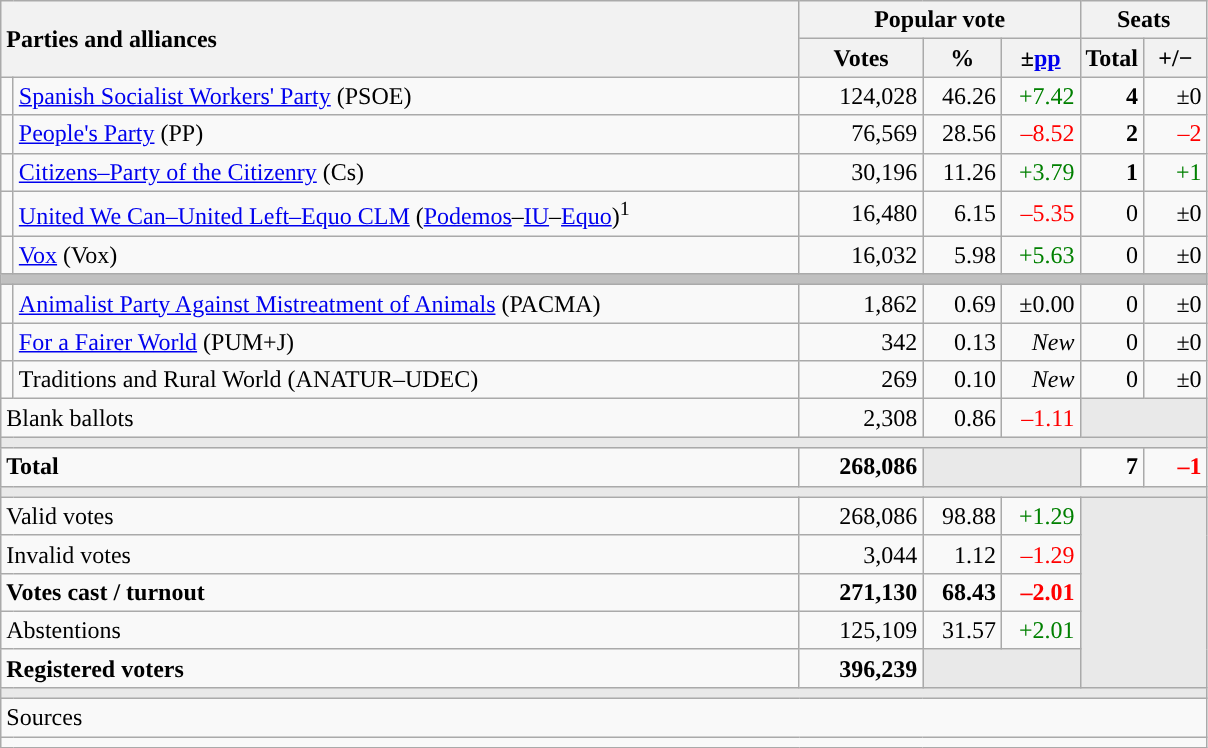<table class="wikitable" style="text-align:right;">
<tr>
<th style="text-align:left;" rowspan="2" colspan="2" width="525">Parties and alliances</th>
<th colspan="3">Popular vote</th>
<th colspan="2">Seats</th>
</tr>
<tr>
<th width="75">Votes</th>
<th width="45">%</th>
<th width="45">±<a href='#'>pp</a></th>
<th width="35">Total</th>
<th width="35">+/−</th>
</tr>
<tr>
<td width="1" style="color:inherit;background:"></td>
<td align="left"><a href='#'>Spanish Socialist Workers' Party</a> (PSOE)</td>
<td>124,028</td>
<td>46.26</td>
<td style="color:green;">+7.42</td>
<td><strong>4</strong></td>
<td>±0</td>
</tr>
<tr>
<td style="color:inherit;background:"></td>
<td align="left"><a href='#'>People's Party</a> (PP)</td>
<td>76,569</td>
<td>28.56</td>
<td style="color:red;">–8.52</td>
<td><strong>2</strong></td>
<td style="color:red;">–2</td>
</tr>
<tr>
<td style="color:inherit;background:"></td>
<td align="left"><a href='#'>Citizens–Party of the Citizenry</a> (Cs)</td>
<td>30,196</td>
<td>11.26</td>
<td style="color:green;">+3.79</td>
<td><strong>1</strong></td>
<td style="color:green;">+1</td>
</tr>
<tr>
<td style="color:inherit;background:"></td>
<td align="left"><a href='#'>United We Can–United Left–Equo CLM</a> (<a href='#'>Podemos</a>–<a href='#'>IU</a>–<a href='#'>Equo</a>)<sup>1</sup></td>
<td>16,480</td>
<td>6.15</td>
<td style="color:red;">–5.35</td>
<td>0</td>
<td>±0</td>
</tr>
<tr>
<td style="color:inherit;background:"></td>
<td align="left"><a href='#'>Vox</a> (Vox)</td>
<td>16,032</td>
<td>5.98</td>
<td style="color:green;">+5.63</td>
<td>0</td>
<td>±0</td>
</tr>
<tr>
<td colspan="7" bgcolor="#C0C0C0"></td>
</tr>
<tr>
<td style="color:inherit;background:"></td>
<td align="left"><a href='#'>Animalist Party Against Mistreatment of Animals</a> (PACMA)</td>
<td>1,862</td>
<td>0.69</td>
<td>±0.00</td>
<td>0</td>
<td>±0</td>
</tr>
<tr>
<td style="color:inherit;background:"></td>
<td align="left"><a href='#'>For a Fairer World</a> (PUM+J)</td>
<td>342</td>
<td>0.13</td>
<td><em>New</em></td>
<td>0</td>
<td>±0</td>
</tr>
<tr>
<td style="color:inherit;background:"></td>
<td align="left">Traditions and Rural World (ANATUR–UDEC)</td>
<td>269</td>
<td>0.10</td>
<td><em>New</em></td>
<td>0</td>
<td>±0</td>
</tr>
<tr>
<td align="left" colspan="2">Blank ballots</td>
<td>2,308</td>
<td>0.86</td>
<td style="color:red;">–1.11</td>
<td bgcolor="#E9E9E9" colspan="2"></td>
</tr>
<tr>
<td colspan="7" bgcolor="#E9E9E9"></td>
</tr>
<tr style="font-weight:bold;">
<td align="left" colspan="2">Total</td>
<td>268,086</td>
<td bgcolor="#E9E9E9" colspan="2"></td>
<td>7</td>
<td style="color:red;">–1</td>
</tr>
<tr>
<td colspan="7" bgcolor="#E9E9E9"></td>
</tr>
<tr>
<td align="left" colspan="2">Valid votes</td>
<td>268,086</td>
<td>98.88</td>
<td style="color:green;">+1.29</td>
<td bgcolor="#E9E9E9" colspan="2" rowspan="5"></td>
</tr>
<tr>
<td align="left" colspan="2">Invalid votes</td>
<td>3,044</td>
<td>1.12</td>
<td style="color:red;">–1.29</td>
</tr>
<tr style="font-weight:bold;">
<td align="left" colspan="2">Votes cast / turnout</td>
<td>271,130</td>
<td>68.43</td>
<td style="color:red;">–2.01</td>
</tr>
<tr>
<td align="left" colspan="2">Abstentions</td>
<td>125,109</td>
<td>31.57</td>
<td style="color:green;">+2.01</td>
</tr>
<tr style="font-weight:bold;">
<td align="left" colspan="2">Registered voters</td>
<td>396,239</td>
<td bgcolor="#E9E9E9" colspan="2"></td>
</tr>
<tr>
<td colspan="7" bgcolor="#E9E9E9"></td>
</tr>
<tr>
<td align="left" colspan="7">Sources</td>
</tr>
<tr>
<td colspan="7" style="text-align:left; max-width:790px;"></td>
</tr>
</table>
